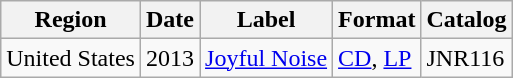<table class="wikitable">
<tr>
<th>Region</th>
<th>Date</th>
<th>Label</th>
<th>Format</th>
<th>Catalog</th>
</tr>
<tr>
<td>United States</td>
<td>2013</td>
<td><a href='#'>Joyful Noise</a></td>
<td><a href='#'>CD</a>, <a href='#'>LP</a></td>
<td>JNR116</td>
</tr>
</table>
